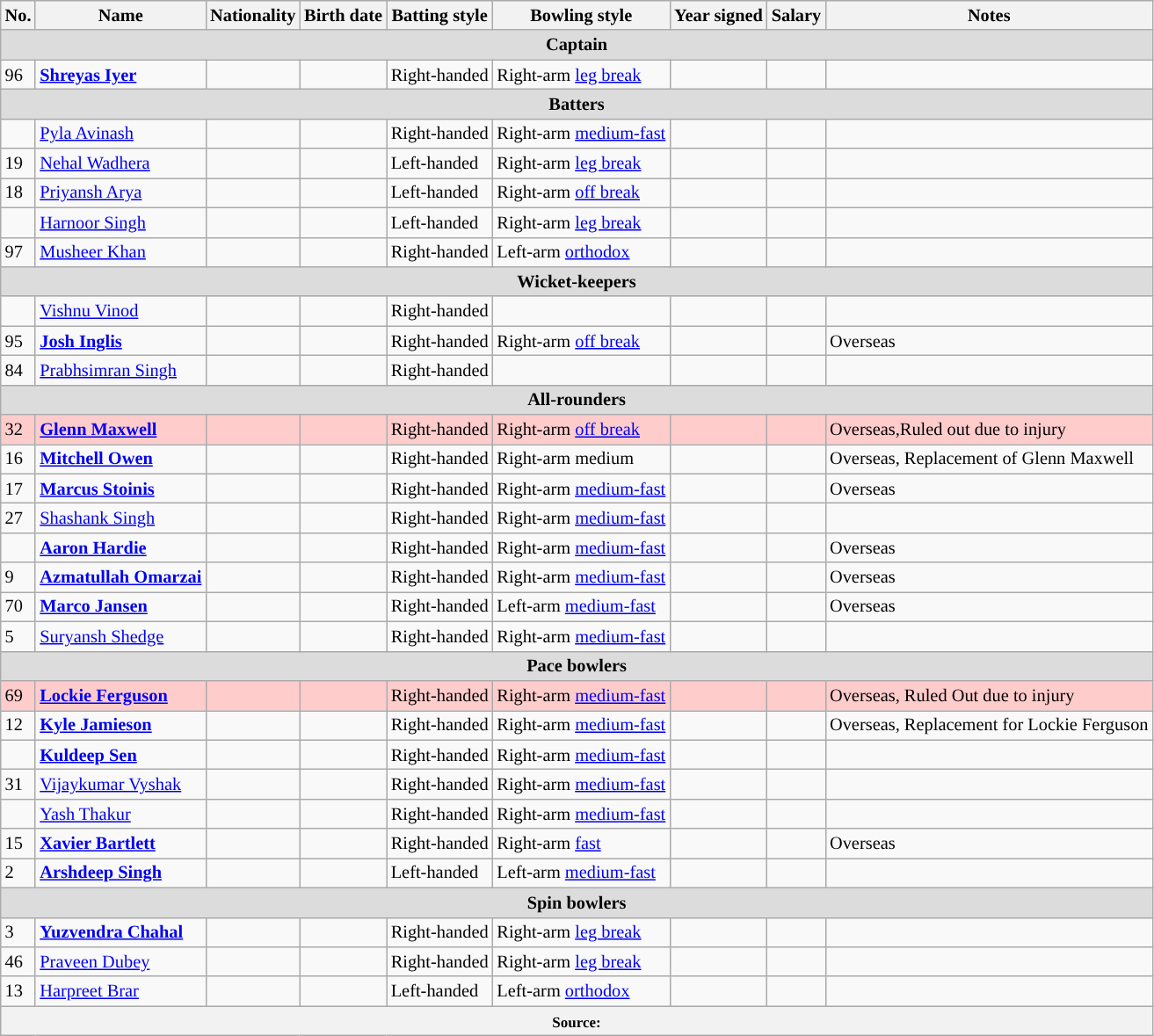<table class="wikitable" style="font-size:85%">
<tr>
<th style="background:; color:; text-align:center;">No.</th>
<th style="background:; color:; text-align:center;">Name</th>
<th style="background:; color:; text-align:center;">Nationality</th>
<th style="background:; color:; text-align:center;">Birth date</th>
<th style="background:; color:; text-align:center;">Batting style</th>
<th style="background:; color:; text-align:center;">Bowling style</th>
<th style="background:; color:; text-align:center;">Year signed</th>
<th style="background:; color:; text-align:center;">Salary</th>
<th style="background:; color:; text-align:center;">Notes</th>
</tr>
<tr>
<th colspan="9"  style="background:#dcdcdc; text-align:center;">Captain</th>
</tr>
<tr>
<td>96</td>
<td><strong><a href='#'>Shreyas Iyer</a></strong></td>
<td></td>
<td></td>
<td>Right-handed</td>
<td>Right-arm <a href='#'>leg break</a></td>
<td style="text-align:right;"></td>
<td style="text-align:right;"></td>
<td></td>
</tr>
<tr>
<th colspan="9"  style="background:#dcdcdc; text-align:center;">Batters</th>
</tr>
<tr>
<td></td>
<td><a href='#'>Pyla Avinash</a></td>
<td></td>
<td></td>
<td>Right-handed</td>
<td>Right-arm <a href='#'>medium-fast</a></td>
<td style="text-align:right;"></td>
<td style="text-align:right;"></td>
<td></td>
</tr>
<tr>
<td>19</td>
<td><a href='#'>Nehal Wadhera</a></td>
<td></td>
<td></td>
<td>Left-handed</td>
<td>Right-arm <a href='#'>leg break</a></td>
<td style="text-align:right;"></td>
<td style="text-align:right;"></td>
<td></td>
</tr>
<tr>
<td>18</td>
<td><a href='#'>Priyansh Arya</a></td>
<td></td>
<td></td>
<td>Left-handed</td>
<td>Right-arm <a href='#'>off break</a></td>
<td style="text-align:right;"></td>
<td style="text-align:right;"></td>
<td></td>
</tr>
<tr>
<td></td>
<td><a href='#'>Harnoor Singh</a></td>
<td></td>
<td></td>
<td>Left-handed</td>
<td>Right-arm <a href='#'>leg break</a></td>
<td style="text-align:right;"></td>
<td style="text-align:right;"></td>
<td></td>
</tr>
<tr>
<td>97</td>
<td><a href='#'>Musheer Khan</a></td>
<td></td>
<td></td>
<td>Right-handed</td>
<td>Left-arm <a href='#'>orthodox</a></td>
<td style="text-align:right;"></td>
<td style="text-align:right;"></td>
<td></td>
</tr>
<tr>
<th colspan="9" style="background:#dcdcdc; text-align:center">Wicket-keepers</th>
</tr>
<tr>
<td></td>
<td><a href='#'>Vishnu Vinod</a></td>
<td></td>
<td></td>
<td>Right-handed</td>
<td></td>
<td style="text-align:right;"></td>
<td style="text-align:right;"></td>
<td></td>
</tr>
<tr>
<td>95</td>
<td><strong><a href='#'>Josh Inglis</a></strong></td>
<td></td>
<td></td>
<td>Right-handed</td>
<td>Right-arm <a href='#'>off break</a></td>
<td style="text-align:right;"></td>
<td style="text-align:right;"></td>
<td>Overseas</td>
</tr>
<tr>
<td>84</td>
<td><a href='#'>Prabhsimran Singh</a></td>
<td></td>
<td></td>
<td>Right-handed</td>
<td></td>
<td style="text-align:right;"></td>
<td style="text-align:right;"></td>
<td></td>
</tr>
<tr>
<th colspan="9" style="background:#dcdcdc; text-align:center">All-rounders</th>
</tr>
<tr style="background:#FFCCCC">
<td>32</td>
<td><strong><a href='#'>Glenn Maxwell</a></strong></td>
<td></td>
<td></td>
<td>Right-handed</td>
<td>Right-arm <a href='#'>off break</a></td>
<td style="text-align:right;"></td>
<td style="text-align:right;"></td>
<td>Overseas,Ruled out due to injury</td>
</tr>
<tr>
<td>16</td>
<td><strong><a href='#'>Mitchell Owen</a></strong></td>
<td></td>
<td></td>
<td>Right-handed</td>
<td>Right-arm medium</td>
<td style="text-align:right;"></td>
<td style="text-align:right;"></td>
<td>Overseas, Replacement of Glenn Maxwell</td>
</tr>
<tr>
<td>17</td>
<td><strong><a href='#'>Marcus Stoinis</a></strong></td>
<td></td>
<td></td>
<td>Right-handed</td>
<td>Right-arm <a href='#'>medium-fast</a></td>
<td style="text-align:right;"></td>
<td style="text-align:right;"></td>
<td>Overseas</td>
</tr>
<tr>
<td>27</td>
<td><a href='#'>Shashank Singh</a></td>
<td></td>
<td></td>
<td>Right-handed</td>
<td>Right-arm <a href='#'>medium-fast</a></td>
<td style="text-align:right;"></td>
<td style="text-align:right;"></td>
<td></td>
</tr>
<tr>
<td></td>
<td><strong><a href='#'>Aaron Hardie</a></strong></td>
<td></td>
<td></td>
<td>Right-handed</td>
<td>Right-arm <a href='#'>medium-fast</a></td>
<td style="text-align:right;"></td>
<td style="text-align:right;"></td>
<td>Overseas</td>
</tr>
<tr>
<td>9</td>
<td><strong><a href='#'>Azmatullah Omarzai</a></strong></td>
<td></td>
<td></td>
<td>Right-handed</td>
<td>Right-arm <a href='#'>medium-fast</a></td>
<td style="text-align:right;"></td>
<td style="text-align:right;"></td>
<td>Overseas</td>
</tr>
<tr>
<td>70</td>
<td><strong><a href='#'>Marco Jansen</a></strong></td>
<td></td>
<td></td>
<td>Right-handed</td>
<td>Left-arm <a href='#'>medium-fast</a></td>
<td style="text-align:right;"></td>
<td style="text-align:right;"></td>
<td>Overseas</td>
</tr>
<tr>
<td>5</td>
<td><a href='#'>Suryansh Shedge</a></td>
<td></td>
<td></td>
<td>Right-handed</td>
<td>Right-arm <a href='#'>medium-fast</a></td>
<td style="text-align:right;"></td>
<td style="text-align:right;"></td>
<td></td>
</tr>
<tr>
<th colspan="9"  style="background:#dcdcdc; text-align:center;">Pace bowlers</th>
</tr>
<tr style="background:#FFCCCC">
<td>69</td>
<td><strong><a href='#'>Lockie Ferguson</a></strong></td>
<td></td>
<td></td>
<td>Right-handed</td>
<td>Right-arm <a href='#'>medium-fast</a></td>
<td style="text-align:right;"></td>
<td style="text-align:right;"></td>
<td>Overseas, Ruled Out due to injury</td>
</tr>
<tr>
<td>12</td>
<td><strong><a href='#'>Kyle Jamieson</a></strong></td>
<td></td>
<td></td>
<td>Right-handed</td>
<td>Right-arm <a href='#'>medium-fast</a></td>
<td style="text-align:right;"></td>
<td style="text-align:right;"></td>
<td>Overseas, Replacement for Lockie Ferguson</td>
</tr>
<tr>
<td></td>
<td><strong><a href='#'>Kuldeep Sen</a></strong></td>
<td></td>
<td></td>
<td>Right-handed</td>
<td>Right-arm <a href='#'>medium-fast</a></td>
<td style="text-align:right;"></td>
<td style="text-align:right;"></td>
<td></td>
</tr>
<tr>
<td>31</td>
<td><a href='#'>Vijaykumar Vyshak</a></td>
<td></td>
<td></td>
<td>Right-handed</td>
<td>Right-arm <a href='#'>medium-fast</a></td>
<td style="text-align:right;"></td>
<td style="text-align:right;"></td>
<td></td>
</tr>
<tr>
<td></td>
<td><a href='#'>Yash Thakur</a></td>
<td></td>
<td></td>
<td>Right-handed</td>
<td>Right-arm <a href='#'>medium-fast</a></td>
<td style="text-align:right;"></td>
<td style="text-align:right;"></td>
<td></td>
</tr>
<tr>
<td>15</td>
<td><strong><a href='#'>Xavier Bartlett</a></strong></td>
<td></td>
<td></td>
<td>Right-handed</td>
<td>Right-arm <a href='#'>fast</a></td>
<td style="text-align:right;"></td>
<td style="text-align:right;"></td>
<td>Overseas</td>
</tr>
<tr>
<td>2</td>
<td><strong><a href='#'>Arshdeep Singh</a></strong></td>
<td></td>
<td></td>
<td>Left-handed</td>
<td>Left-arm <a href='#'>medium-fast</a></td>
<td style="text-align:right;"></td>
<td style="text-align:right;"></td>
<td></td>
</tr>
<tr>
<th colspan="9"  style="background:#dcdcdc; text-align:center;">Spin bowlers</th>
</tr>
<tr>
<td>3</td>
<td><strong><a href='#'>Yuzvendra Chahal</a></strong></td>
<td></td>
<td></td>
<td>Right-handed</td>
<td>Right-arm <a href='#'>leg break</a></td>
<td style="text-align:right;"></td>
<td style="text-align:right;"></td>
<td></td>
</tr>
<tr>
<td>46</td>
<td><a href='#'>Praveen Dubey</a></td>
<td></td>
<td></td>
<td>Right-handed</td>
<td>Right-arm <a href='#'>leg break</a></td>
<td style="text-align:right;"></td>
<td style="text-align:right;"></td>
<td></td>
</tr>
<tr>
<td>13</td>
<td><a href='#'>Harpreet Brar</a></td>
<td></td>
<td></td>
<td>Left-handed</td>
<td>Left-arm <a href='#'>orthodox</a></td>
<td style="text-align:right;"></td>
<td style="text-align:right;"></td>
<td></td>
</tr>
<tr>
<th colspan="9" style="text-align:center;"><small>Source: </small></th>
</tr>
</table>
